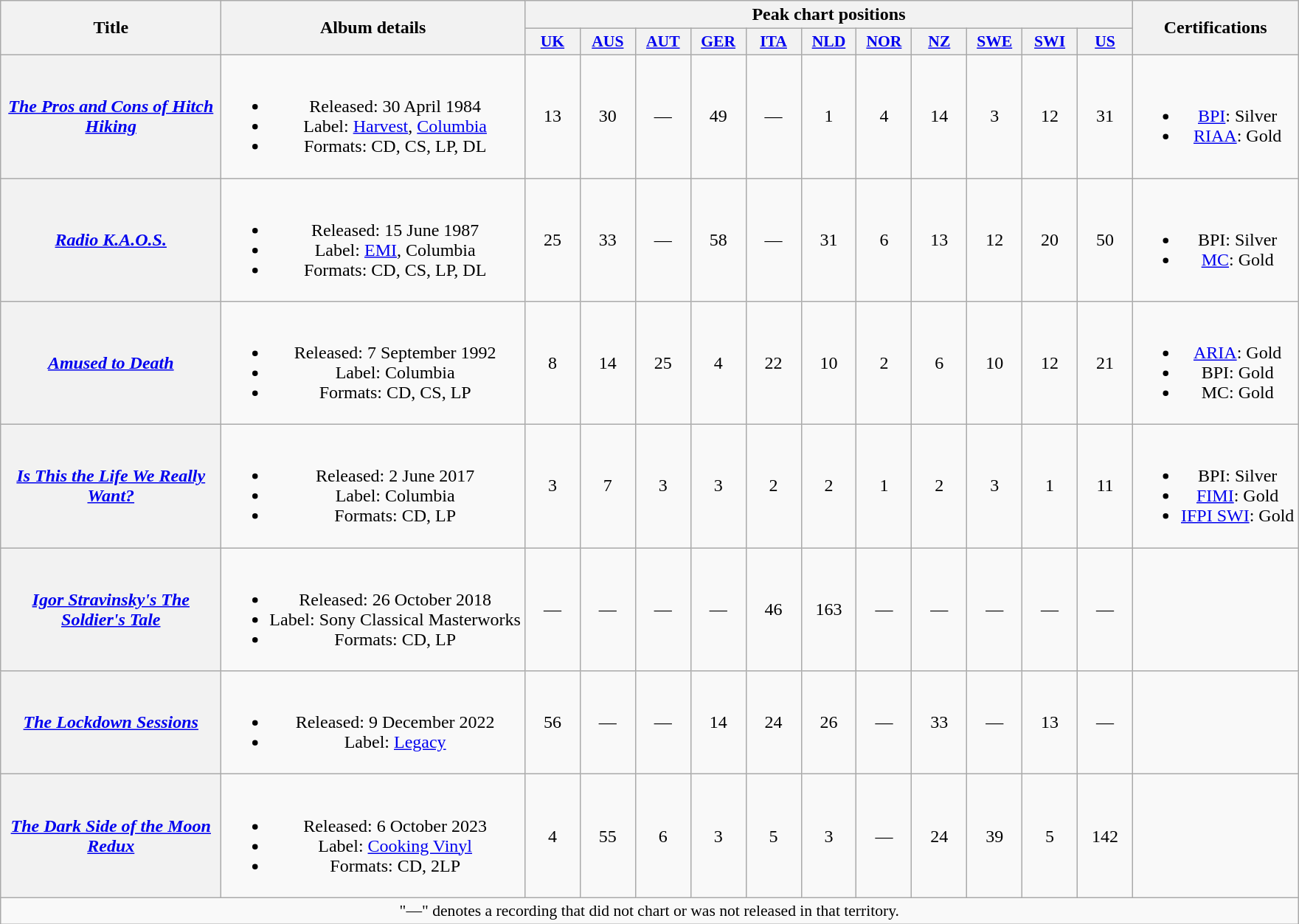<table class="wikitable plainrowheaders" style="text-align:center;">
<tr>
<th scope="col" rowspan="2" style="width:12em;">Title</th>
<th scope="col" rowspan="2">Album details</th>
<th scope="col" colspan="11">Peak chart positions</th>
<th scope="col" rowspan="2">Certifications</th>
</tr>
<tr>
<th scope="col" style="width:3em;font-size:90%;"><a href='#'>UK</a><br></th>
<th scope="col" style="width:3em;font-size:90%;"><a href='#'>AUS</a><br></th>
<th scope="col" style="width:3em;font-size:90%;"><a href='#'>AUT</a><br></th>
<th scope="col" style="width:3em;font-size:90%;"><a href='#'>GER</a><br></th>
<th scope="col" style="width:3em;font-size:90%;"><a href='#'>ITA</a><br></th>
<th scope="col" style="width:3em;font-size:90%;"><a href='#'>NLD</a><br></th>
<th scope="col" style="width:3em;font-size:90%;"><a href='#'>NOR</a><br></th>
<th scope="col" style="width:3em;font-size:90%;"><a href='#'>NZ</a><br></th>
<th scope="col" style="width:3em;font-size:90%;"><a href='#'>SWE</a><br></th>
<th scope="col" style="width:3em;font-size:90%;"><a href='#'>SWI</a><br></th>
<th scope="col" style="width:3em;font-size:90%;"><a href='#'>US</a><br></th>
</tr>
<tr>
<th scope="row"><em><a href='#'>The Pros and Cons of Hitch Hiking</a></em></th>
<td><br><ul><li>Released: 30 April 1984</li><li>Label: <a href='#'>Harvest</a>, <a href='#'>Columbia</a></li><li>Formats: CD, CS, LP, DL</li></ul></td>
<td>13</td>
<td>30</td>
<td>—</td>
<td>49</td>
<td>—</td>
<td>1</td>
<td>4</td>
<td>14</td>
<td>3</td>
<td>12</td>
<td>31</td>
<td><br><ul><li><a href='#'>BPI</a>: Silver</li><li><a href='#'>RIAA</a>: Gold</li></ul></td>
</tr>
<tr>
<th scope="row"><em><a href='#'>Radio K.A.O.S.</a></em></th>
<td><br><ul><li>Released: 15 June 1987</li><li>Label: <a href='#'>EMI</a>, Columbia</li><li>Formats: CD, CS, LP, DL</li></ul></td>
<td>25</td>
<td>33</td>
<td>—</td>
<td>58</td>
<td>—</td>
<td>31</td>
<td>6</td>
<td>13</td>
<td>12</td>
<td>20</td>
<td>50</td>
<td><br><ul><li>BPI: Silver</li><li><a href='#'>MC</a>: Gold</li></ul></td>
</tr>
<tr>
<th scope="row"><em><a href='#'>Amused to Death</a></em></th>
<td><br><ul><li>Released: 7 September 1992</li><li>Label: Columbia</li><li>Formats: CD, CS, LP</li></ul></td>
<td>8</td>
<td>14</td>
<td>25</td>
<td>4</td>
<td>22</td>
<td>10</td>
<td>2</td>
<td>6</td>
<td>10</td>
<td>12</td>
<td>21</td>
<td><br><ul><li><a href='#'>ARIA</a>: Gold</li><li>BPI: Gold</li><li>MC: Gold</li></ul></td>
</tr>
<tr>
<th scope="row"><em><a href='#'>Is This the Life We Really Want?</a></em></th>
<td><br><ul><li>Released: 2 June 2017</li><li>Label: Columbia</li><li>Formats: CD, LP</li></ul></td>
<td>3</td>
<td>7</td>
<td>3</td>
<td>3</td>
<td>2</td>
<td>2</td>
<td>1</td>
<td>2</td>
<td>3</td>
<td>1</td>
<td>11</td>
<td><br><ul><li>BPI: Silver</li><li><a href='#'>FIMI</a>: Gold</li><li><a href='#'>IFPI SWI</a>: Gold</li></ul></td>
</tr>
<tr>
<th scope="row"><em><a href='#'>Igor Stravinsky's The Soldier's Tale</a></em></th>
<td><br><ul><li>Released: 26 October 2018</li><li>Label: Sony Classical Masterworks</li><li>Formats: CD, LP</li></ul></td>
<td>—</td>
<td>—</td>
<td>—</td>
<td>—</td>
<td>46</td>
<td>163</td>
<td>—</td>
<td>—</td>
<td>—</td>
<td>—</td>
<td>—</td>
<td></td>
</tr>
<tr>
<th scope="row"><em><a href='#'>The Lockdown Sessions</a></em></th>
<td><br><ul><li>Released: 9 December 2022</li><li>Label: <a href='#'>Legacy</a></li></ul></td>
<td>56</td>
<td>—</td>
<td>—</td>
<td>14</td>
<td>24</td>
<td>26</td>
<td>—</td>
<td>33</td>
<td>—</td>
<td>13</td>
<td>—</td>
<td></td>
</tr>
<tr>
<th scope="row"><em><a href='#'>The Dark Side of the Moon Redux</a></em></th>
<td><br><ul><li>Released: 6 October 2023</li><li>Label: <a href='#'>Cooking Vinyl</a></li><li>Formats: CD, 2LP</li></ul></td>
<td>4</td>
<td>55</td>
<td>6</td>
<td>3</td>
<td>5</td>
<td>3</td>
<td>—</td>
<td>24</td>
<td>39</td>
<td>5</td>
<td>142</td>
<td></td>
</tr>
<tr>
<td colspan="21" style="font-size:90%">"—" denotes a recording that did not chart or was not released in that territory.</td>
</tr>
</table>
